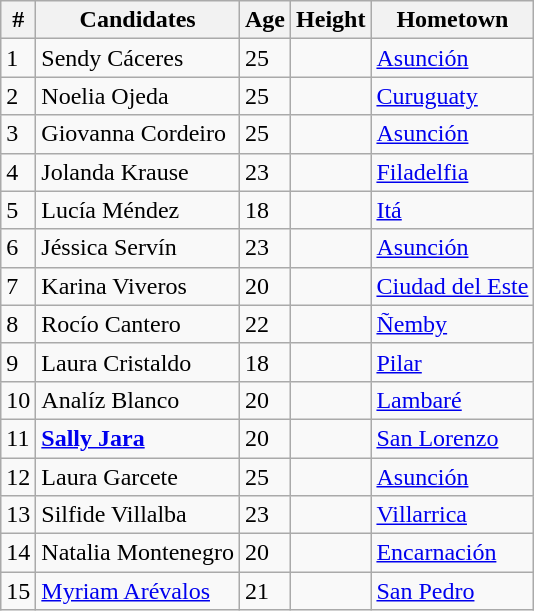<table class="sortable wikitable">
<tr>
<th>#</th>
<th>Candidates</th>
<th>Age</th>
<th>Height</th>
<th>Hometown</th>
</tr>
<tr>
<td>1</td>
<td>Sendy Cáceres</td>
<td>25</td>
<td></td>
<td> <a href='#'>Asunción</a></td>
</tr>
<tr>
<td>2</td>
<td>Noelia Ojeda</td>
<td>25</td>
<td></td>
<td> <a href='#'>Curuguaty</a></td>
</tr>
<tr>
<td>3</td>
<td>Giovanna Cordeiro</td>
<td>25</td>
<td></td>
<td> <a href='#'>Asunción</a></td>
</tr>
<tr>
<td>4</td>
<td>Jolanda Krause</td>
<td>23</td>
<td></td>
<td> <a href='#'>Filadelfia</a></td>
</tr>
<tr>
<td>5</td>
<td>Lucía Méndez</td>
<td>18</td>
<td></td>
<td> <a href='#'>Itá</a></td>
</tr>
<tr>
<td>6</td>
<td>Jéssica Servín</td>
<td>23</td>
<td></td>
<td> <a href='#'>Asunción</a></td>
</tr>
<tr>
<td>7</td>
<td>Karina Viveros</td>
<td>20</td>
<td></td>
<td> <a href='#'>Ciudad del Este</a></td>
</tr>
<tr>
<td>8</td>
<td>Rocío Cantero</td>
<td>22</td>
<td></td>
<td> <a href='#'>Ñemby</a></td>
</tr>
<tr>
<td>9</td>
<td>Laura Cristaldo</td>
<td>18</td>
<td></td>
<td> <a href='#'>Pilar</a></td>
</tr>
<tr>
<td>10</td>
<td>Analíz Blanco</td>
<td>20</td>
<td></td>
<td> <a href='#'>Lambaré</a></td>
</tr>
<tr>
<td>11</td>
<td><strong><a href='#'>Sally Jara</a></strong></td>
<td>20</td>
<td></td>
<td> <a href='#'>San Lorenzo</a></td>
</tr>
<tr>
<td>12</td>
<td>Laura Garcete</td>
<td>25</td>
<td></td>
<td> <a href='#'>Asunción</a></td>
</tr>
<tr>
<td>13</td>
<td>Silfide Villalba</td>
<td>23</td>
<td></td>
<td> <a href='#'>Villarrica</a></td>
</tr>
<tr>
<td>14</td>
<td>Natalia Montenegro</td>
<td>20</td>
<td></td>
<td> <a href='#'>Encarnación</a></td>
</tr>
<tr>
<td>15</td>
<td><a href='#'>Myriam Arévalos</a></td>
<td>21</td>
<td></td>
<td> <a href='#'>San Pedro</a></td>
</tr>
</table>
